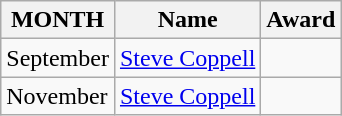<table class="wikitable"  class= style="text-align:center; border:1px #aaa solid; font-size:95%">
<tr>
<th>MONTH</th>
<th>Name</th>
<th>Award</th>
</tr>
<tr>
<td>September</td>
<td> <a href='#'>Steve Coppell</a></td>
<td></td>
</tr>
<tr>
<td>November</td>
<td> <a href='#'>Steve Coppell</a></td>
<td></td>
</tr>
</table>
